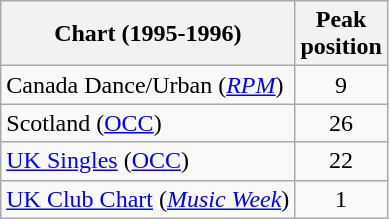<table class="wikitable sortable">
<tr>
<th>Chart (1995-1996)</th>
<th>Peak<br>position</th>
</tr>
<tr>
<td>Canada Dance/Urban (<em><a href='#'>RPM</a></em>)</td>
<td align="center">9</td>
</tr>
<tr>
<td>Scotland (<a href='#'>OCC</a>)</td>
<td align="center">26</td>
</tr>
<tr>
<td><a href='#'>UK Singles</a> (<a href='#'>OCC</a>)</td>
<td align="center">22</td>
</tr>
<tr>
<td><a href='#'>UK Club Chart</a> (<em><a href='#'>Music Week</a></em>)</td>
<td align="center">1</td>
</tr>
</table>
